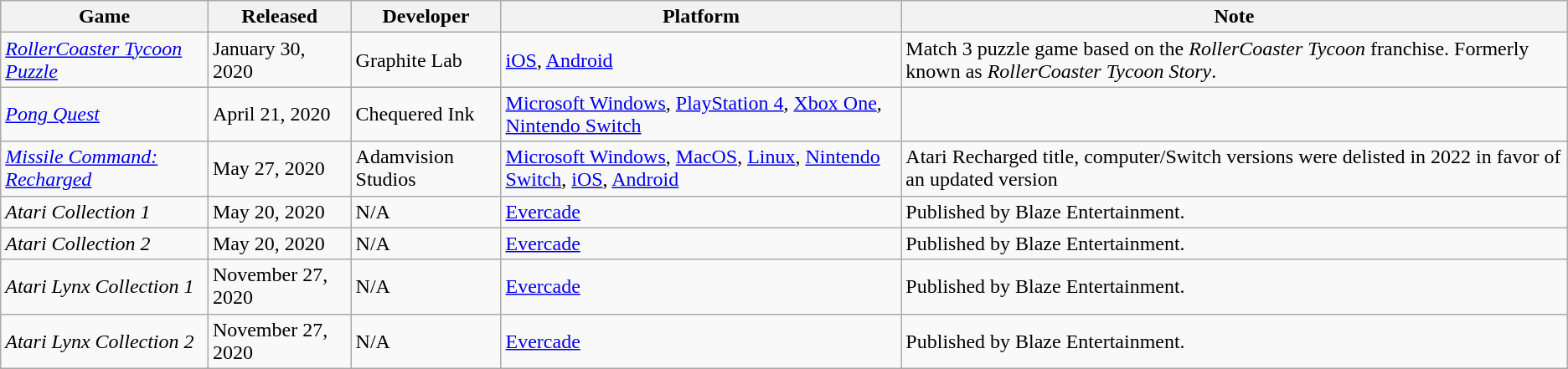<table class="wikitable sortable">
<tr>
<th>Game</th>
<th>Released</th>
<th>Developer</th>
<th>Platform</th>
<th>Note</th>
</tr>
<tr>
<td><em><a href='#'>RollerCoaster Tycoon Puzzle</a></em></td>
<td>January 30, 2020</td>
<td>Graphite Lab</td>
<td><a href='#'>iOS</a>, <a href='#'>Android</a></td>
<td>Match 3 puzzle game based on the <em>RollerCoaster Tycoon</em> franchise. Formerly known as <em>RollerCoaster Tycoon Story</em>.</td>
</tr>
<tr>
<td><em><a href='#'>Pong Quest</a></em></td>
<td>April 21, 2020</td>
<td>Chequered Ink</td>
<td><a href='#'>Microsoft Windows</a>, <a href='#'>PlayStation 4</a>, <a href='#'>Xbox One</a>, <a href='#'>Nintendo Switch</a></td>
</tr>
<tr>
<td><em><a href='#'>Missile Command: Recharged</a></em></td>
<td>May 27, 2020</td>
<td>Adamvision Studios</td>
<td><a href='#'>Microsoft Windows</a>, <a href='#'>MacOS</a>, <a href='#'>Linux</a>, <a href='#'>Nintendo Switch</a>, <a href='#'>iOS</a>, <a href='#'>Android</a></td>
<td>Atari Recharged title, computer/Switch versions were delisted in 2022 in favor of an updated version</td>
</tr>
<tr>
<td><em>Atari Collection 1</em></td>
<td>May 20, 2020</td>
<td>N/A</td>
<td><a href='#'>Evercade</a></td>
<td>Published by Blaze Entertainment.</td>
</tr>
<tr>
<td><em>Atari Collection 2</em></td>
<td>May 20, 2020</td>
<td>N/A</td>
<td><a href='#'>Evercade</a></td>
<td>Published by Blaze Entertainment.</td>
</tr>
<tr>
<td><em>Atari Lynx Collection 1</em></td>
<td>November 27, 2020</td>
<td>N/A</td>
<td><a href='#'>Evercade</a></td>
<td>Published by Blaze Entertainment.</td>
</tr>
<tr>
<td><em>Atari Lynx Collection 2</em></td>
<td>November 27, 2020</td>
<td>N/A</td>
<td><a href='#'>Evercade</a></td>
<td>Published by Blaze Entertainment.</td>
</tr>
</table>
